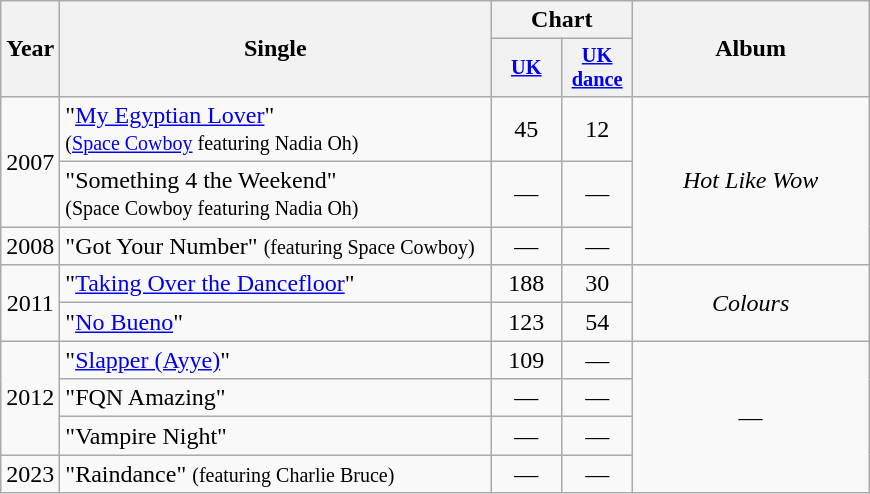<table class="wikitable">
<tr>
<th rowspan="2">Year</th>
<th rowspan="2" style="width:280px;">Single</th>
<th colspan="2">Chart</th>
<th rowspan="2" style="width:150px;">Album</th>
</tr>
<tr>
<th style="width:3em;font-size:85%"><a href='#'>UK</a></th>
<th style="width:3em;font-size:85%"><a href='#'>UK<br>dance</a></th>
</tr>
<tr>
<td style="text-align:center;" rowspan="2">2007</td>
<td>"<a href='#'>My Egyptian Lover</a>"<br><small>(<a href='#'>Space Cowboy</a> featuring Nadia Oh)</small></td>
<td style="text-align:center;">45</td>
<td style="text-align:center;">12</td>
<td style="text-align:center;" rowspan="3"><em>Hot Like Wow</em></td>
</tr>
<tr>
<td>"Something 4 the Weekend"<br><small>(Space Cowboy featuring Nadia Oh)</small></td>
<td style="text-align:center;">—</td>
<td style="text-align:center;">—</td>
</tr>
<tr>
<td style="text-align:center;">2008</td>
<td>"Got Your Number" <small>(featuring Space Cowboy)</small></td>
<td style="text-align:center;">—</td>
<td style="text-align:center;">—</td>
</tr>
<tr>
<td style="text-align:center;" rowspan="2">2011</td>
<td>"<a href='#'>Taking Over the Dancefloor</a>"</td>
<td style="text-align:center;">188</td>
<td style="text-align:center;">30</td>
<td rowspan="2" style="text-align:center;"><em>Colours</em></td>
</tr>
<tr>
<td>"<a href='#'>No Bueno</a>"</td>
<td style="text-align:center;">123</td>
<td style="text-align:center;">54</td>
</tr>
<tr>
<td style="text-align:center;" rowspan="3">2012</td>
<td>"<a href='#'>Slapper (Ayye)</a>"</td>
<td style="text-align:center;">109</td>
<td style="text-align:center;">—</td>
<td rowspan="4" style="text-align:center;">—</td>
</tr>
<tr>
<td>"FQN Amazing"</td>
<td style="text-align:center;">—</td>
<td style="text-align:center;">—</td>
</tr>
<tr>
<td>"Vampire Night"</td>
<td style="text-align:center;">—</td>
<td style="text-align:center;">—</td>
</tr>
<tr>
<td style="text-align:center;">2023</td>
<td>"Raindance" <small>(featuring Charlie Bruce)</small></td>
<td style="text-align:center;">—</td>
<td style="text-align:center;">—</td>
</tr>
</table>
